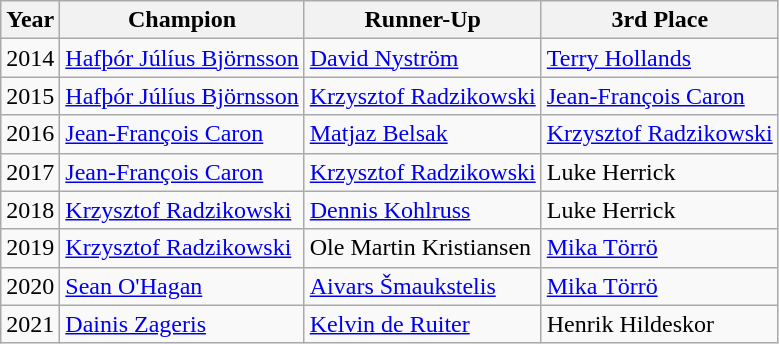<table class="wikitable">
<tr>
<th>Year</th>
<th>Champion</th>
<th>Runner-Up</th>
<th>3rd Place</th>
</tr>
<tr>
<td>2014</td>
<td> <a href='#'>Hafþór Júlíus Björnsson</a></td>
<td> <a href='#'>David Nyström</a></td>
<td> <a href='#'>Terry Hollands</a></td>
</tr>
<tr>
<td>2015</td>
<td> <a href='#'>Hafþór Júlíus Björnsson</a></td>
<td> <a href='#'>Krzysztof Radzikowski</a></td>
<td> <a href='#'>Jean-François Caron</a></td>
</tr>
<tr>
<td>2016</td>
<td> <a href='#'>Jean-François Caron</a></td>
<td> <a href='#'>Matjaz Belsak</a></td>
<td> <a href='#'>Krzysztof Radzikowski</a></td>
</tr>
<tr>
<td>2017</td>
<td> <a href='#'>Jean-François Caron</a></td>
<td> <a href='#'>Krzysztof Radzikowski</a></td>
<td> Luke Herrick</td>
</tr>
<tr>
<td>2018</td>
<td> <a href='#'>Krzysztof Radzikowski</a></td>
<td> <a href='#'>Dennis Kohlruss</a></td>
<td> Luke Herrick</td>
</tr>
<tr>
<td>2019</td>
<td> <a href='#'>Krzysztof Radzikowski</a></td>
<td> Ole Martin Kristiansen</td>
<td> <a href='#'>Mika Törrö</a></td>
</tr>
<tr>
<td>2020</td>
<td> <a href='#'>Sean O'Hagan</a></td>
<td> <a href='#'>Aivars Šmaukstelis</a></td>
<td> <a href='#'>Mika Törrö</a></td>
</tr>
<tr>
<td>2021</td>
<td> <a href='#'>Dainis Zageris</a></td>
<td> <a href='#'>Kelvin de Ruiter</a></td>
<td> Henrik Hildeskor</td>
</tr>
</table>
